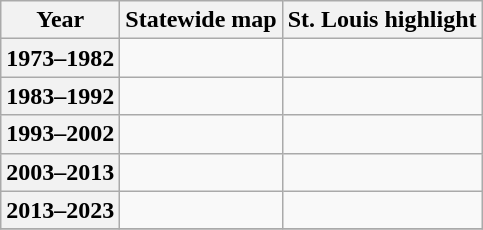<table class=wikitable>
<tr>
<th>Year</th>
<th>Statewide map</th>
<th>St. Louis highlight</th>
</tr>
<tr>
<th>1973–1982</th>
<td></td>
<td></td>
</tr>
<tr>
<th>1983–1992</th>
<td></td>
<td></td>
</tr>
<tr>
<th>1993–2002</th>
<td></td>
<td></td>
</tr>
<tr>
<th>2003–2013</th>
<td></td>
<td></td>
</tr>
<tr>
<th>2013–2023</th>
<td></td>
<td></td>
</tr>
<tr>
</tr>
</table>
